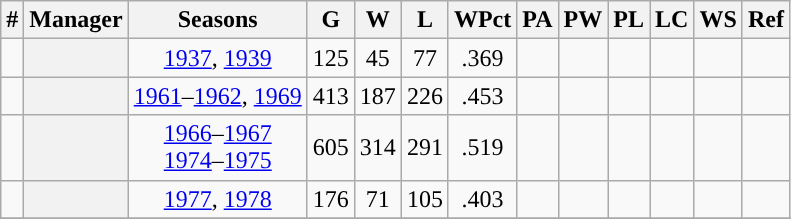<table class="wikitable sortable plainrowheaders" style="text-align:center">
<tr>
<th scope="col">#</th>
<th scope="col">Manager</th>
<th scope="col">Seasons</th>
<th scope="col">G</th>
<th scope="col">W</th>
<th scope="col">L</th>
<th scope="col">WPct</th>
<th scope="col" class="unsortable">PA</th>
<th scope="col" class="unsortable">PW</th>
<th scope="col" class="unsortable">PL</th>
<th scope="col" class="unsortable">LC</th>
<th scope="col" class="unsortable">WS</th>
<th scope="col" class="unsortable">Ref</th>
</tr>
<tr>
<td align="center"></td>
<th scope="row" style="text-align: center;"></th>
<td><a href='#'>1937</a>, <a href='#'>1939</a></td>
<td>125</td>
<td>45</td>
<td>77</td>
<td>.369</td>
<td></td>
<td></td>
<td></td>
<td></td>
<td></td>
<td></td>
</tr>
<tr>
<td align="center"></td>
<th scope="row" style="text-align: center;"></th>
<td><a href='#'>1961</a>–<a href='#'>1962</a>, <a href='#'>1969</a></td>
<td>413</td>
<td>187</td>
<td>226</td>
<td>.453</td>
<td></td>
<td></td>
<td></td>
<td></td>
<td></td>
<td></td>
</tr>
<tr>
<td align="center"></td>
<th scope="row" style="text-align: center;"></th>
<td><a href='#'>1966</a>–<a href='#'>1967</a><br><a href='#'>1974</a>–<a href='#'>1975</a></td>
<td>605</td>
<td>314</td>
<td>291</td>
<td>.519</td>
<td></td>
<td></td>
<td></td>
<td></td>
<td></td>
<td></td>
</tr>
<tr>
<td align="center"></td>
<th scope="row" style="text-align: center;"></th>
<td><a href='#'>1977</a>, <a href='#'>1978</a></td>
<td>176</td>
<td>71</td>
<td>105</td>
<td>.403</td>
<td></td>
<td></td>
<td></td>
<td></td>
<td></td>
<td></td>
</tr>
<tr>
</tr>
</table>
